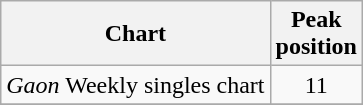<table class="wikitable sortable">
<tr>
<th>Chart</th>
<th>Peak<br>position</th>
</tr>
<tr>
<td><em>Gaon</em> Weekly singles chart</td>
<td align="center">11</td>
</tr>
<tr>
</tr>
</table>
